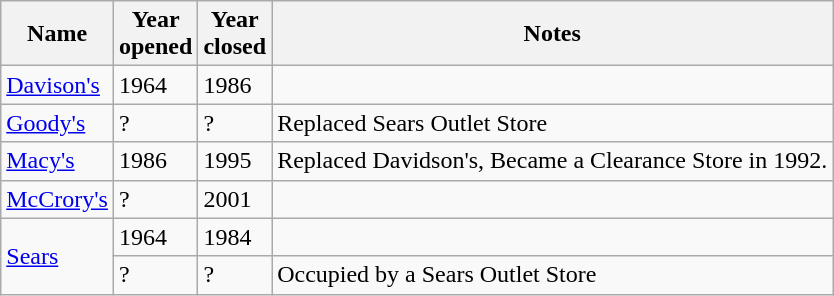<table class="wikitable sortable">
<tr>
<th>Name</th>
<th>Year<br>opened</th>
<th>Year<br>closed</th>
<th class="unsortable">Notes</th>
</tr>
<tr>
<td><a href='#'>Davison's</a></td>
<td>1964</td>
<td>1986</td>
<td></td>
</tr>
<tr>
<td><a href='#'>Goody's</a></td>
<td>?</td>
<td>?</td>
<td>Replaced Sears Outlet Store</td>
</tr>
<tr>
<td><a href='#'>Macy's</a></td>
<td>1986</td>
<td>1995</td>
<td>Replaced Davidson's, Became a Clearance Store in 1992.</td>
</tr>
<tr>
<td><a href='#'>McCrory's</a></td>
<td>?</td>
<td>2001</td>
<td></td>
</tr>
<tr>
<td rowspan=2><a href='#'>Sears</a></td>
<td>1964</td>
<td>1984</td>
<td></td>
</tr>
<tr>
<td>?</td>
<td>?</td>
<td>Occupied by a Sears Outlet Store</td>
</tr>
</table>
